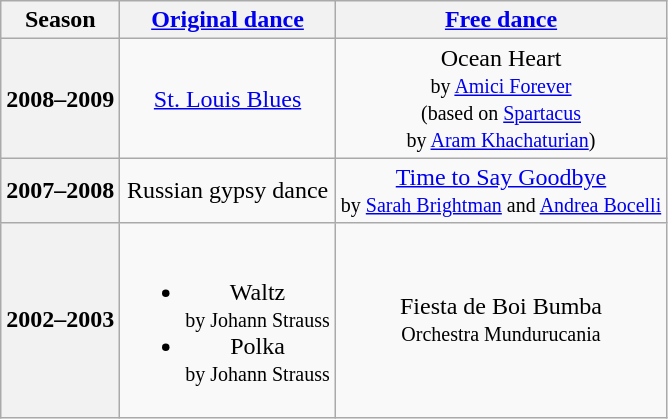<table class="wikitable" style="text-align:center">
<tr>
<th>Season</th>
<th><a href='#'>Original dance</a></th>
<th><a href='#'>Free dance</a></th>
</tr>
<tr>
<th>2008–2009</th>
<td><a href='#'>St. Louis Blues</a></td>
<td>Ocean Heart <br><small> by <a href='#'>Amici Forever</a> <br> (based on <a href='#'>Spartacus</a> <br> by <a href='#'>Aram Khachaturian</a>) </small></td>
</tr>
<tr>
<th>2007–2008</th>
<td>Russian gypsy dance</td>
<td><a href='#'>Time to Say Goodbye</a> <br><small> by <a href='#'>Sarah Brightman</a> and <a href='#'>Andrea Bocelli</a> </small></td>
</tr>
<tr>
<th>2002–2003</th>
<td><br><ul><li>Waltz <br><small> by Johann Strauss </small></li><li>Polka <br><small> by Johann Strauss </small></li></ul></td>
<td>Fiesta de Boi Bumba <br><small> Orchestra Mundurucania </small></td>
</tr>
</table>
